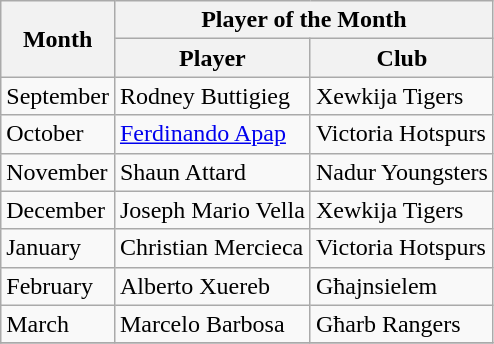<table class="wikitable">
<tr>
<th rowspan="2">Month</th>
<th colspan="2">Player of the Month</th>
</tr>
<tr>
<th>Player</th>
<th>Club</th>
</tr>
<tr>
<td>September</td>
<td> Rodney Buttigieg</td>
<td>Xewkija Tigers</td>
</tr>
<tr>
<td>October</td>
<td> <a href='#'>Ferdinando Apap</a></td>
<td>Victoria Hotspurs</td>
</tr>
<tr>
<td>November</td>
<td> Shaun Attard</td>
<td>Nadur Youngsters</td>
</tr>
<tr>
<td>December</td>
<td> Joseph Mario Vella</td>
<td>Xewkija Tigers</td>
</tr>
<tr>
<td>January</td>
<td> Christian Mercieca</td>
<td>Victoria Hotspurs</td>
</tr>
<tr>
<td>February</td>
<td> Alberto Xuereb</td>
<td>Għajnsielem</td>
</tr>
<tr>
<td>March</td>
<td> Marcelo Barbosa</td>
<td>Għarb Rangers</td>
</tr>
<tr>
</tr>
</table>
